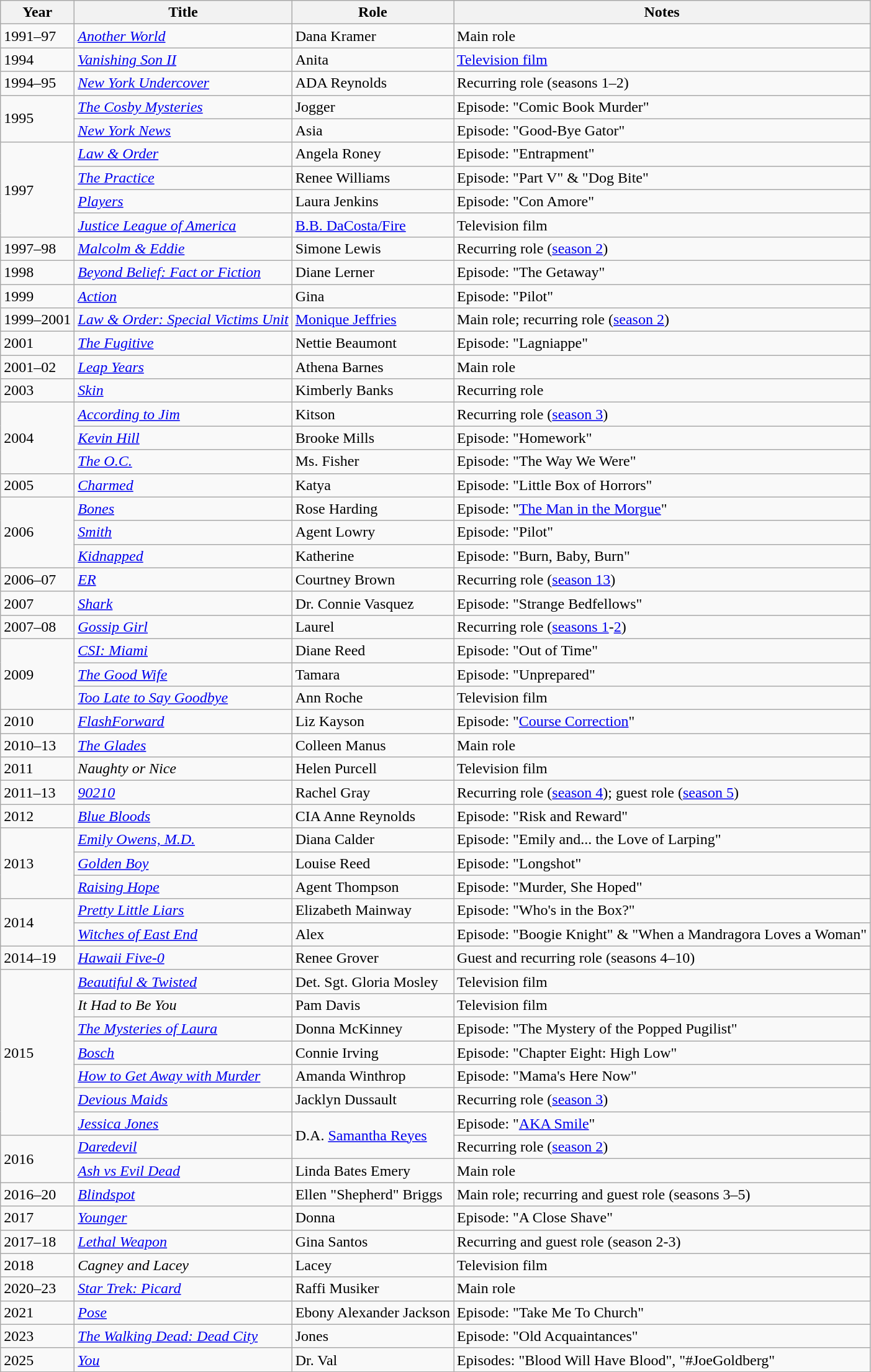<table class="wikitable sortable">
<tr>
<th>Year</th>
<th>Title</th>
<th>Role</th>
<th class="unsortable">Notes</th>
</tr>
<tr>
<td>1991–97</td>
<td><em><a href='#'>Another World</a></em></td>
<td>Dana Kramer</td>
<td>Main role</td>
</tr>
<tr>
<td>1994</td>
<td><em><a href='#'>Vanishing Son II</a></em></td>
<td>Anita</td>
<td><a href='#'>Television film</a></td>
</tr>
<tr>
<td>1994–95</td>
<td><em><a href='#'>New York Undercover</a></em></td>
<td>ADA Reynolds</td>
<td>Recurring role (seasons 1–2)</td>
</tr>
<tr>
<td rowspan=2>1995</td>
<td><em><a href='#'>The Cosby Mysteries</a></em></td>
<td>Jogger</td>
<td>Episode: "Comic Book Murder"</td>
</tr>
<tr>
<td><em><a href='#'>New York News</a></em></td>
<td>Asia</td>
<td>Episode: "Good-Bye Gator"</td>
</tr>
<tr>
<td rowspan=4>1997</td>
<td><em><a href='#'>Law & Order</a></em></td>
<td>Angela Roney</td>
<td>Episode: "Entrapment"</td>
</tr>
<tr>
<td><em><a href='#'>The Practice</a></em></td>
<td>Renee Williams</td>
<td>Episode: "Part V" & "Dog Bite"</td>
</tr>
<tr>
<td><em><a href='#'>Players</a></em></td>
<td>Laura Jenkins</td>
<td>Episode: "Con Amore"</td>
</tr>
<tr>
<td><em><a href='#'>Justice League of America</a></em></td>
<td><a href='#'>B.B. DaCosta/Fire</a></td>
<td>Television film</td>
</tr>
<tr>
<td>1997–98</td>
<td><em><a href='#'>Malcolm & Eddie</a></em></td>
<td>Simone Lewis</td>
<td>Recurring role (<a href='#'>season 2</a>)</td>
</tr>
<tr>
<td>1998</td>
<td><em><a href='#'>Beyond Belief: Fact or Fiction</a></em></td>
<td>Diane Lerner</td>
<td>Episode: "The Getaway"</td>
</tr>
<tr>
<td>1999</td>
<td><em><a href='#'>Action</a></em></td>
<td>Gina</td>
<td>Episode: "Pilot"</td>
</tr>
<tr>
<td>1999–2001</td>
<td><em><a href='#'>Law & Order: Special Victims Unit</a></em></td>
<td><a href='#'>Monique Jeffries</a></td>
<td>Main role; recurring role (<a href='#'>season 2</a>)</td>
</tr>
<tr>
<td>2001</td>
<td><em><a href='#'>The Fugitive</a></em></td>
<td>Nettie Beaumont</td>
<td>Episode: "Lagniappe"</td>
</tr>
<tr>
<td>2001–02</td>
<td><em><a href='#'>Leap Years</a></em></td>
<td>Athena Barnes</td>
<td>Main role</td>
</tr>
<tr>
<td>2003</td>
<td><em><a href='#'>Skin</a></em></td>
<td>Kimberly Banks</td>
<td>Recurring role</td>
</tr>
<tr>
<td rowspan=3>2004</td>
<td><em><a href='#'>According to Jim</a></em></td>
<td>Kitson</td>
<td>Recurring role (<a href='#'>season 3</a>)</td>
</tr>
<tr>
<td><em><a href='#'>Kevin Hill</a></em></td>
<td>Brooke Mills</td>
<td>Episode: "Homework"</td>
</tr>
<tr>
<td><em><a href='#'>The O.C.</a></em></td>
<td>Ms. Fisher</td>
<td>Episode: "The Way We Were"</td>
</tr>
<tr>
<td>2005</td>
<td><em><a href='#'>Charmed</a></em></td>
<td>Katya</td>
<td>Episode: "Little Box of Horrors"</td>
</tr>
<tr>
<td rowspan=3>2006</td>
<td><em><a href='#'>Bones</a></em></td>
<td>Rose Harding</td>
<td>Episode: "<a href='#'>The Man in the Morgue</a>"</td>
</tr>
<tr>
<td><em><a href='#'>Smith</a></em></td>
<td>Agent Lowry</td>
<td>Episode: "Pilot"</td>
</tr>
<tr>
<td><em><a href='#'>Kidnapped</a></em></td>
<td>Katherine</td>
<td>Episode: "Burn, Baby, Burn"</td>
</tr>
<tr>
<td>2006–07</td>
<td><em><a href='#'>ER</a></em></td>
<td>Courtney Brown</td>
<td>Recurring role (<a href='#'>season 13</a>)</td>
</tr>
<tr>
<td>2007</td>
<td><em><a href='#'>Shark</a></em></td>
<td>Dr. Connie Vasquez</td>
<td>Episode: "Strange Bedfellows"</td>
</tr>
<tr>
<td>2007–08</td>
<td><em><a href='#'>Gossip Girl</a></em></td>
<td>Laurel</td>
<td>Recurring role (<a href='#'>seasons 1</a>-<a href='#'>2</a>)</td>
</tr>
<tr>
<td rowspan=3>2009</td>
<td><em><a href='#'>CSI: Miami</a></em></td>
<td>Diane Reed</td>
<td>Episode: "Out of Time"</td>
</tr>
<tr>
<td><em><a href='#'>The Good Wife</a></em></td>
<td>Tamara</td>
<td>Episode: "Unprepared"</td>
</tr>
<tr>
<td><em><a href='#'>Too Late to Say Goodbye</a></em></td>
<td>Ann Roche</td>
<td>Television film</td>
</tr>
<tr>
<td>2010</td>
<td><em><a href='#'>FlashForward</a></em></td>
<td>Liz Kayson</td>
<td>Episode: "<a href='#'>Course Correction</a>"</td>
</tr>
<tr>
<td>2010–13</td>
<td><em><a href='#'>The Glades</a></em></td>
<td>Colleen Manus</td>
<td>Main role</td>
</tr>
<tr>
<td>2011</td>
<td><em>Naughty or Nice</em></td>
<td>Helen Purcell</td>
<td>Television film</td>
</tr>
<tr>
<td>2011–13</td>
<td><em><a href='#'>90210</a></em></td>
<td>Rachel Gray</td>
<td>Recurring role (<a href='#'>season 4</a>); guest role (<a href='#'>season 5</a>)</td>
</tr>
<tr>
<td>2012</td>
<td><em><a href='#'>Blue Bloods</a></em></td>
<td>CIA Anne Reynolds</td>
<td>Episode: "Risk and Reward"</td>
</tr>
<tr>
<td rowspan=3>2013</td>
<td><em><a href='#'>Emily Owens, M.D.</a></em></td>
<td>Diana Calder</td>
<td>Episode: "Emily and... the Love of Larping"</td>
</tr>
<tr>
<td><em><a href='#'>Golden Boy</a></em></td>
<td>Louise Reed</td>
<td>Episode: "Longshot"</td>
</tr>
<tr>
<td><em><a href='#'>Raising Hope</a></em></td>
<td>Agent Thompson</td>
<td>Episode: "Murder, She Hoped"</td>
</tr>
<tr>
<td rowspan=2>2014</td>
<td><em><a href='#'>Pretty Little Liars</a></em></td>
<td>Elizabeth Mainway</td>
<td>Episode: "Who's in the Box?"</td>
</tr>
<tr>
<td><em><a href='#'>Witches of East End</a></em></td>
<td>Alex</td>
<td>Episode: "Boogie Knight" & "When a Mandragora Loves a Woman"</td>
</tr>
<tr>
<td>2014–19</td>
<td><em><a href='#'>Hawaii Five-0</a></em></td>
<td>Renee Grover</td>
<td>Guest and recurring role (seasons 4–10)</td>
</tr>
<tr>
<td rowspan=7>2015</td>
<td><em><a href='#'>Beautiful & Twisted</a></em></td>
<td>Det. Sgt. Gloria Mosley</td>
<td>Television film</td>
</tr>
<tr>
<td><em>It Had to Be You</em></td>
<td>Pam Davis</td>
<td>Television film</td>
</tr>
<tr>
<td><em><a href='#'>The Mysteries of Laura</a></em></td>
<td>Donna McKinney</td>
<td>Episode: "The Mystery of the Popped Pugilist"</td>
</tr>
<tr>
<td><em><a href='#'>Bosch</a></em></td>
<td>Connie Irving</td>
<td>Episode: "Chapter Eight: High Low"</td>
</tr>
<tr>
<td><em><a href='#'>How to Get Away with Murder</a></em></td>
<td>Amanda Winthrop</td>
<td>Episode: "Mama's Here Now"</td>
</tr>
<tr>
<td><em><a href='#'>Devious Maids</a></em></td>
<td>Jacklyn Dussault</td>
<td>Recurring role (<a href='#'>season 3</a>)</td>
</tr>
<tr>
<td><em><a href='#'>Jessica Jones</a></em></td>
<td rowspan=2>D.A. <a href='#'>Samantha Reyes</a></td>
<td>Episode: "<a href='#'>AKA Smile</a>"</td>
</tr>
<tr>
<td rowspan="2">2016</td>
<td><em><a href='#'>Daredevil</a></em></td>
<td>Recurring role (<a href='#'>season 2</a>)</td>
</tr>
<tr>
<td><em><a href='#'>Ash vs Evil Dead</a></em></td>
<td>Linda Bates Emery</td>
<td>Main role</td>
</tr>
<tr>
<td>2016–20</td>
<td><em><a href='#'>Blindspot</a></em></td>
<td>Ellen "Shepherd" Briggs</td>
<td>Main role; recurring and guest role (seasons 3–5)</td>
</tr>
<tr>
<td>2017</td>
<td><em><a href='#'>Younger</a></em></td>
<td>Donna</td>
<td>Episode: "A Close Shave"</td>
</tr>
<tr>
<td>2017–18</td>
<td><em><a href='#'>Lethal Weapon</a></em></td>
<td>Gina Santos</td>
<td>Recurring and guest role (season 2-3)</td>
</tr>
<tr>
<td>2018</td>
<td><em>Cagney and Lacey</em></td>
<td>Lacey</td>
<td>Television film</td>
</tr>
<tr>
<td>2020–23</td>
<td><em><a href='#'>Star Trek: Picard</a></em></td>
<td>Raffi Musiker</td>
<td>Main role</td>
</tr>
<tr>
<td>2021</td>
<td><em><a href='#'>Pose</a></em></td>
<td>Ebony Alexander Jackson</td>
<td>Episode: "Take Me To Church"</td>
</tr>
<tr>
<td>2023</td>
<td><em><a href='#'>The Walking Dead: Dead City</a></em></td>
<td>Jones</td>
<td>Episode: "Old Acquaintances"</td>
</tr>
<tr>
<td>2025</td>
<td><em><a href='#'>You</a></em></td>
<td>Dr. Val</td>
<td>Episodes: "Blood Will Have Blood", "#JoeGoldberg"</td>
</tr>
</table>
